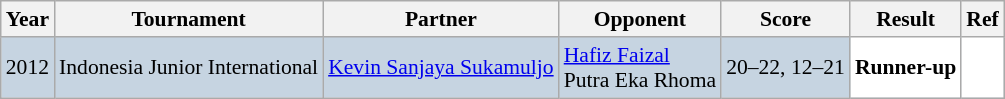<table class="sortable wikitable" style="font-size: 90%">
<tr>
<th>Year</th>
<th>Tournament</th>
<th>Partner</th>
<th>Opponent</th>
<th>Score</th>
<th>Result</th>
<th>Ref</th>
</tr>
<tr style="background:#C6D4E1">
<td align="center">2012</td>
<td align="left">Indonesia Junior International</td>
<td align="left"> <a href='#'>Kevin Sanjaya Sukamuljo</a></td>
<td align="left"> <a href='#'>Hafiz Faizal</a> <br>  Putra Eka Rhoma</td>
<td align="left">20–22, 12–21</td>
<td style="text-align:left; background:white"> <strong>Runner-up</strong></td>
<td style="text-align:center; background:white"></td>
</tr>
</table>
